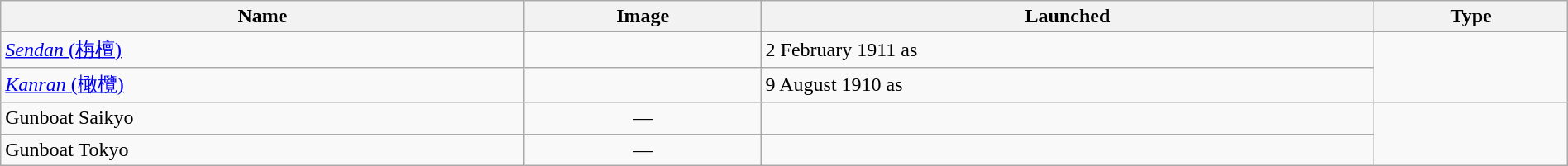<table class="wikitable" width="100%">
<tr>
<th>Name</th>
<th>Image</th>
<th>Launched</th>
<th>Type</th>
</tr>
<tr>
<td><a href='#'><em>Sendan</em> (栴檀)</a></td>
<td align=center></td>
<td>2 February 1911 as </td>
<td rowspan=2></td>
</tr>
<tr>
<td><a href='#'><em>Kanran</em> (橄欖)</a></td>
<td align=center></td>
<td>9 August 1910 as </td>
</tr>
<tr>
<td>Gunboat Saikyo</td>
<td align=center>—</td>
<td></td>
</tr>
<tr>
<td>Gunboat Tokyo</td>
<td align=center>—</td>
<td></td>
</tr>
</table>
